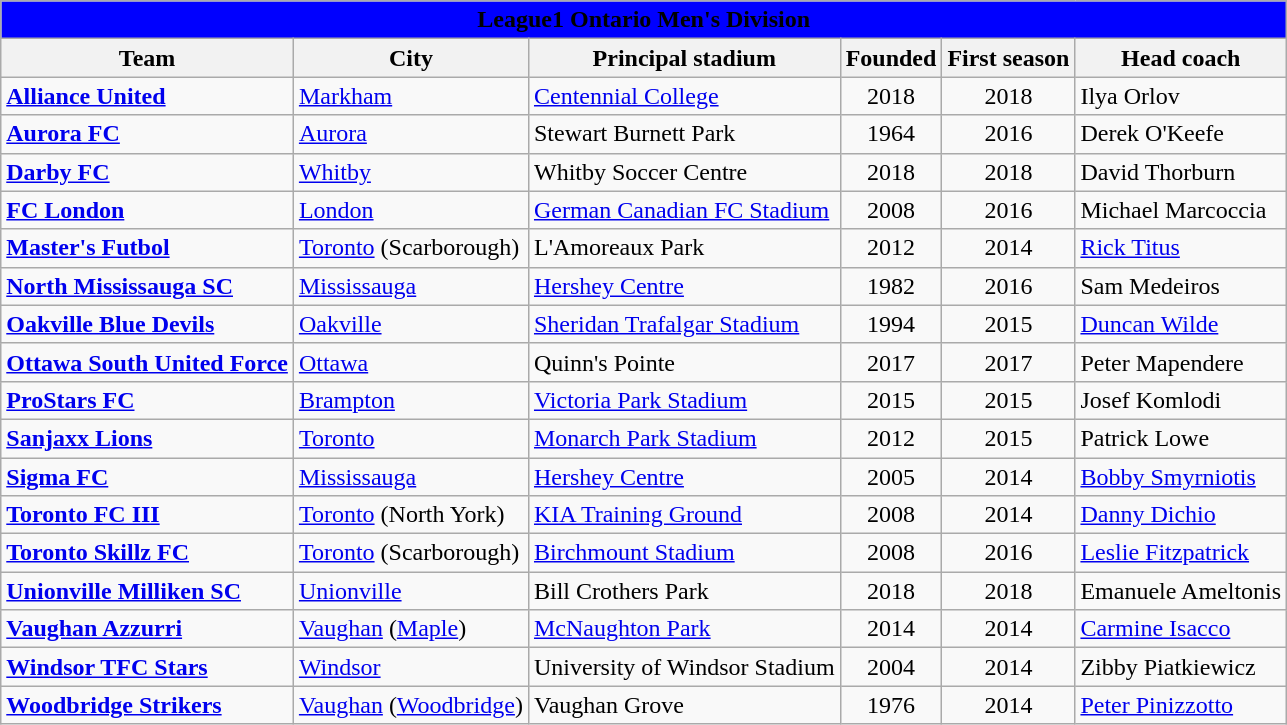<table class="wikitable" style="text-align:left">
<tr>
<th style="background:blue" colspan="6"><span><strong>League1 Ontario Men's Division</strong></span></th>
</tr>
<tr>
<th>Team</th>
<th>City</th>
<th>Principal stadium</th>
<th>Founded</th>
<th>First season</th>
<th>Head coach</th>
</tr>
<tr>
<td><strong><a href='#'>Alliance United</a></strong></td>
<td><a href='#'>Markham</a></td>
<td><a href='#'>Centennial College</a></td>
<td align=center>2018</td>
<td align=center>2018</td>
<td> Ilya Orlov</td>
</tr>
<tr>
<td><strong><a href='#'>Aurora FC</a></strong></td>
<td><a href='#'>Aurora</a></td>
<td>Stewart Burnett Park</td>
<td align=center>1964</td>
<td align=center>2016</td>
<td> Derek O'Keefe</td>
</tr>
<tr>
<td><strong><a href='#'>Darby FC</a></strong></td>
<td><a href='#'>Whitby</a></td>
<td>Whitby Soccer Centre</td>
<td align=center>2018</td>
<td align=center>2018</td>
<td> David Thorburn</td>
</tr>
<tr>
<td><strong><a href='#'>FC London</a></strong></td>
<td><a href='#'>London</a></td>
<td><a href='#'>German Canadian FC Stadium</a></td>
<td align=center>2008</td>
<td align=center>2016</td>
<td> Michael Marcoccia</td>
</tr>
<tr>
<td><strong><a href='#'>Master's Futbol</a></strong></td>
<td><a href='#'>Toronto</a> (Scarborough)</td>
<td>L'Amoreaux Park</td>
<td align=center>2012</td>
<td align=center>2014</td>
<td> <a href='#'>Rick Titus</a></td>
</tr>
<tr>
<td><strong><a href='#'>North Mississauga SC</a></strong></td>
<td><a href='#'>Mississauga</a></td>
<td><a href='#'>Hershey Centre</a></td>
<td align=center>1982</td>
<td align=center>2016</td>
<td> Sam Medeiros</td>
</tr>
<tr>
<td><strong><a href='#'>Oakville Blue Devils</a></strong></td>
<td><a href='#'>Oakville</a></td>
<td><a href='#'>Sheridan Trafalgar Stadium</a></td>
<td align=center>1994</td>
<td align=center>2015</td>
<td> <a href='#'>Duncan Wilde</a></td>
</tr>
<tr>
<td><strong><a href='#'>Ottawa South United Force</a></strong></td>
<td><a href='#'>Ottawa</a></td>
<td>Quinn's Pointe</td>
<td align=center>2017</td>
<td align=center>2017</td>
<td> Peter Mapendere</td>
</tr>
<tr>
<td><strong><a href='#'>ProStars FC</a></strong></td>
<td><a href='#'>Brampton</a></td>
<td><a href='#'>Victoria Park Stadium</a></td>
<td align=center>2015</td>
<td align=center>2015</td>
<td> Josef Komlodi</td>
</tr>
<tr>
<td><strong><a href='#'>Sanjaxx Lions</a></strong></td>
<td><a href='#'>Toronto</a></td>
<td><a href='#'>Monarch Park Stadium</a></td>
<td align=center>2012</td>
<td align=center>2015</td>
<td> Patrick Lowe</td>
</tr>
<tr>
<td><strong><a href='#'>Sigma FC</a></strong></td>
<td><a href='#'>Mississauga</a></td>
<td><a href='#'>Hershey Centre</a></td>
<td align=center>2005</td>
<td align=center>2014</td>
<td> <a href='#'>Bobby Smyrniotis</a></td>
</tr>
<tr>
<td><strong><a href='#'>Toronto FC III</a></strong></td>
<td><a href='#'>Toronto</a> (North York)</td>
<td><a href='#'>KIA Training Ground</a></td>
<td align=center>2008</td>
<td align=center>2014</td>
<td> <a href='#'>Danny Dichio</a></td>
</tr>
<tr>
<td><strong><a href='#'>Toronto Skillz FC</a></strong></td>
<td><a href='#'>Toronto</a> (Scarborough)</td>
<td><a href='#'>Birchmount Stadium</a></td>
<td align=center>2008</td>
<td align=center>2016</td>
<td> <a href='#'>Leslie Fitzpatrick</a></td>
</tr>
<tr>
<td><strong><a href='#'>Unionville Milliken SC</a></strong></td>
<td><a href='#'>Unionville</a></td>
<td>Bill Crothers Park</td>
<td align=center>2018</td>
<td align=center>2018</td>
<td> Emanuele Ameltonis</td>
</tr>
<tr>
<td><strong><a href='#'>Vaughan Azzurri</a></strong></td>
<td><a href='#'>Vaughan</a> (<a href='#'>Maple</a>)</td>
<td><a href='#'>McNaughton Park</a></td>
<td align=center>2014</td>
<td align=center>2014</td>
<td> <a href='#'>Carmine Isacco</a></td>
</tr>
<tr>
<td><strong><a href='#'>Windsor TFC Stars</a></strong></td>
<td><a href='#'>Windsor</a></td>
<td>University of Windsor Stadium</td>
<td align=center>2004</td>
<td align=center>2014</td>
<td> Zibby Piatkiewicz</td>
</tr>
<tr>
<td><strong><a href='#'>Woodbridge Strikers</a></strong></td>
<td><a href='#'>Vaughan</a> (<a href='#'>Woodbridge</a>)</td>
<td>Vaughan Grove</td>
<td align=center>1976</td>
<td align=center>2014</td>
<td> <a href='#'>Peter Pinizzotto</a></td>
</tr>
</table>
